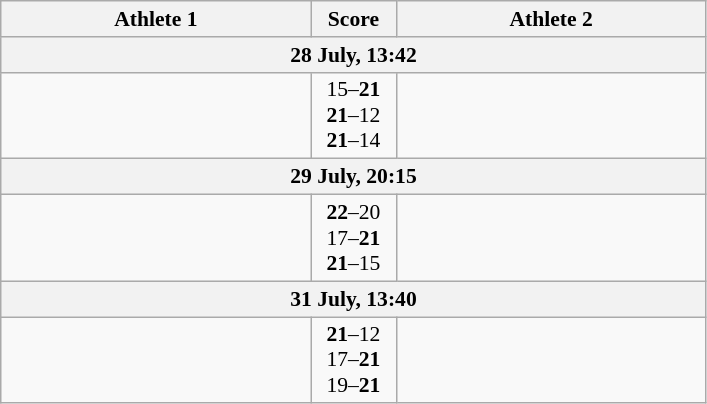<table class="wikitable" style="text-align: center; font-size:90% ">
<tr>
<th align="right" width="200">Athlete 1</th>
<th width="50">Score</th>
<th align="left" width="200">Athlete 2</th>
</tr>
<tr>
<th colspan=3>28 July, 13:42</th>
</tr>
<tr>
<td align=right><strong></strong></td>
<td align=center>15–<strong>21</strong><br><strong>21</strong>–12<br><strong>21</strong>–14</td>
<td align=left></td>
</tr>
<tr>
<th colspan=3>29 July, 20:15</th>
</tr>
<tr>
<td align=right><strong></strong></td>
<td align=center><strong>22</strong>–20<br>17–<strong>21</strong><br><strong>21</strong>–15</td>
<td align=left></td>
</tr>
<tr>
<th colspan=3>31 July, 13:40</th>
</tr>
<tr>
<td align=right></td>
<td align=center><strong>21</strong>–12<br>17–<strong>21</strong><br>19–<strong>21</strong></td>
<td align=left><strong></strong></td>
</tr>
</table>
